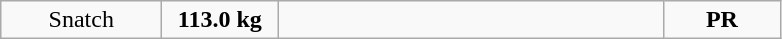<table class = "wikitable" style="text-align:center;">
<tr>
<td width=100>Snatch</td>
<td width=70><strong>113.0 kg</strong></td>
<td width=250 align=left></td>
<td width=70><strong>PR</strong></td>
</tr>
</table>
